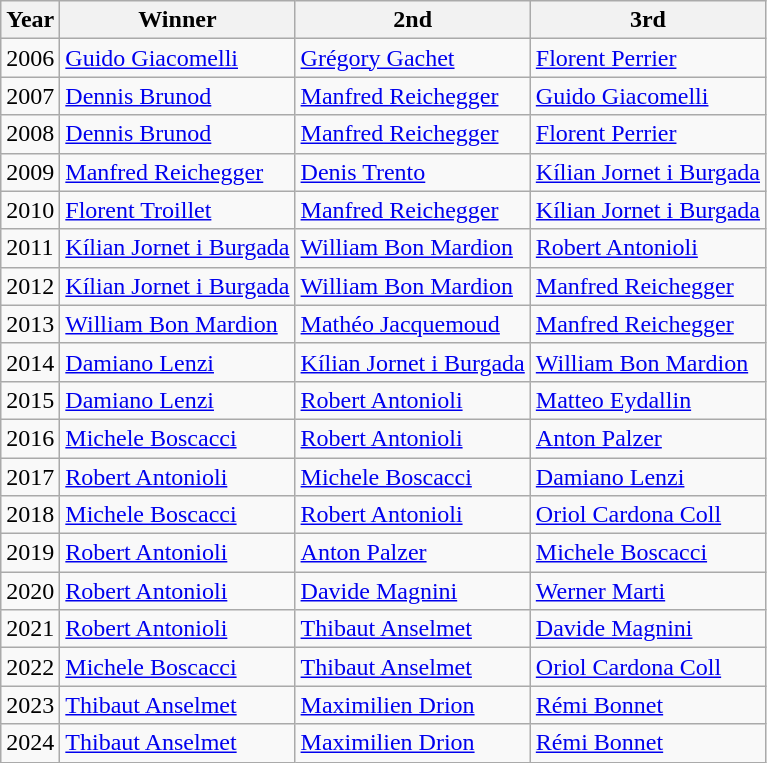<table class="wikitable">
<tr>
<th>Year</th>
<th>Winner</th>
<th>2nd</th>
<th>3rd</th>
</tr>
<tr>
<td>2006</td>
<td> <a href='#'>Guido Giacomelli</a></td>
<td> <a href='#'>Grégory Gachet</a></td>
<td> <a href='#'>Florent Perrier</a></td>
</tr>
<tr>
<td>2007</td>
<td> <a href='#'>Dennis Brunod</a></td>
<td> <a href='#'>Manfred Reichegger</a></td>
<td> <a href='#'>Guido Giacomelli</a></td>
</tr>
<tr>
<td>2008</td>
<td> <a href='#'>Dennis Brunod</a></td>
<td> <a href='#'>Manfred Reichegger</a></td>
<td> <a href='#'>Florent Perrier</a></td>
</tr>
<tr>
<td>2009</td>
<td> <a href='#'>Manfred Reichegger</a></td>
<td> <a href='#'>Denis Trento</a></td>
<td> <a href='#'>Kílian Jornet i Burgada</a></td>
</tr>
<tr>
<td>2010</td>
<td> <a href='#'>Florent Troillet</a></td>
<td> <a href='#'>Manfred Reichegger</a></td>
<td> <a href='#'>Kílian Jornet i Burgada</a></td>
</tr>
<tr>
<td>2011</td>
<td> <a href='#'>Kílian Jornet i Burgada</a></td>
<td> <a href='#'>William Bon Mardion</a></td>
<td> <a href='#'>Robert Antonioli</a></td>
</tr>
<tr>
<td>2012</td>
<td> <a href='#'>Kílian Jornet i Burgada</a></td>
<td> <a href='#'>William Bon Mardion</a></td>
<td> <a href='#'>Manfred Reichegger</a></td>
</tr>
<tr>
<td>2013</td>
<td> <a href='#'>William Bon Mardion</a></td>
<td> <a href='#'>Mathéo Jacquemoud</a></td>
<td> <a href='#'>Manfred Reichegger</a></td>
</tr>
<tr>
<td>2014</td>
<td> <a href='#'>Damiano Lenzi</a></td>
<td> <a href='#'>Kílian Jornet i Burgada</a></td>
<td> <a href='#'>William Bon Mardion</a></td>
</tr>
<tr>
<td>2015</td>
<td> <a href='#'>Damiano Lenzi</a></td>
<td> <a href='#'>Robert Antonioli</a></td>
<td> <a href='#'>Matteo Eydallin</a></td>
</tr>
<tr>
<td>2016</td>
<td> <a href='#'>Michele Boscacci</a></td>
<td> <a href='#'>Robert Antonioli</a></td>
<td> <a href='#'>Anton Palzer</a></td>
</tr>
<tr>
<td>2017</td>
<td> <a href='#'>Robert Antonioli</a></td>
<td> <a href='#'>Michele Boscacci</a></td>
<td> <a href='#'>Damiano Lenzi</a></td>
</tr>
<tr>
<td>2018</td>
<td> <a href='#'>Michele Boscacci</a></td>
<td> <a href='#'>Robert Antonioli</a></td>
<td> <a href='#'>Oriol Cardona Coll</a></td>
</tr>
<tr>
<td align="center">2019</td>
<td> <a href='#'>Robert Antonioli</a></td>
<td> <a href='#'>Anton Palzer</a></td>
<td> <a href='#'>Michele Boscacci</a></td>
</tr>
<tr>
<td align="center">2020</td>
<td> <a href='#'>Robert Antonioli</a></td>
<td> <a href='#'>Davide Magnini</a></td>
<td> <a href='#'>Werner Marti</a></td>
</tr>
<tr>
<td>2021</td>
<td> <a href='#'>Robert Antonioli</a></td>
<td> <a href='#'>Thibaut Anselmet</a></td>
<td> <a href='#'>Davide Magnini</a></td>
</tr>
<tr>
<td>2022</td>
<td> <a href='#'>Michele Boscacci</a></td>
<td> <a href='#'>Thibaut Anselmet</a></td>
<td> <a href='#'>Oriol Cardona Coll</a></td>
</tr>
<tr>
<td>2023</td>
<td> <a href='#'>Thibaut Anselmet</a></td>
<td> <a href='#'>Maximilien Drion</a></td>
<td> <a href='#'>Rémi Bonnet</a></td>
</tr>
<tr>
<td>2024</td>
<td> <a href='#'>Thibaut Anselmet</a></td>
<td> <a href='#'>Maximilien Drion</a></td>
<td> <a href='#'>Rémi Bonnet</a></td>
</tr>
</table>
